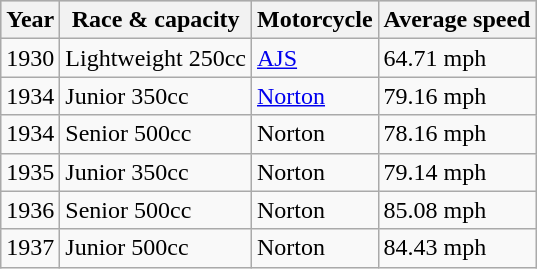<table class="wikitable">
<tr style="background:#CCCCCC;">
<th>Year</th>
<th>Race & capacity</th>
<th>Motorcycle</th>
<th>Average speed</th>
</tr>
<tr>
<td>1930</td>
<td>Lightweight 250cc</td>
<td><a href='#'>AJS</a></td>
<td>64.71 mph</td>
</tr>
<tr>
<td>1934</td>
<td>Junior 350cc</td>
<td><a href='#'>Norton</a></td>
<td>79.16 mph</td>
</tr>
<tr>
<td>1934</td>
<td>Senior 500cc</td>
<td>Norton</td>
<td>78.16 mph</td>
</tr>
<tr>
<td>1935</td>
<td>Junior 350cc</td>
<td>Norton</td>
<td>79.14 mph</td>
</tr>
<tr>
<td>1936</td>
<td>Senior 500cc</td>
<td>Norton</td>
<td>85.08 mph</td>
</tr>
<tr>
<td>1937</td>
<td>Junior 500cc</td>
<td>Norton</td>
<td>84.43 mph</td>
</tr>
</table>
